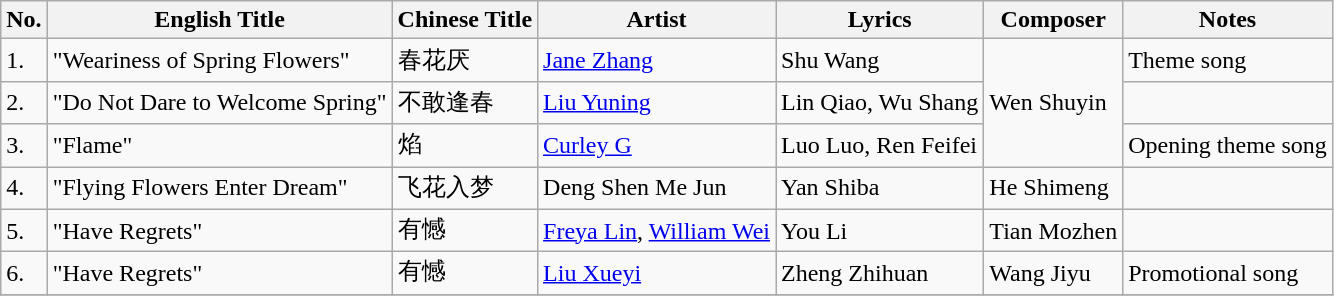<table class="wikitable">
<tr>
<th>No.</th>
<th>English Title</th>
<th>Chinese Title</th>
<th>Artist</th>
<th>Lyrics</th>
<th>Composer</th>
<th>Notes</th>
</tr>
<tr>
<td>1.</td>
<td>"Weariness of Spring Flowers"</td>
<td>春花厌</td>
<td><a href='#'>Jane Zhang</a></td>
<td>Shu Wang</td>
<td rowspan="3">Wen Shuyin</td>
<td>Theme song</td>
</tr>
<tr>
<td>2.</td>
<td>"Do Not Dare to Welcome Spring"</td>
<td>不敢逢春</td>
<td><a href='#'>Liu Yuning</a></td>
<td>Lin Qiao, Wu Shang</td>
<td></td>
</tr>
<tr>
<td>3.</td>
<td>"Flame"</td>
<td>焰</td>
<td><a href='#'>Curley G</a></td>
<td>Luo Luo, Ren Feifei</td>
<td>Opening theme song</td>
</tr>
<tr>
<td>4.</td>
<td>"Flying Flowers Enter Dream"</td>
<td>飞花入梦</td>
<td>Deng Shen Me Jun</td>
<td>Yan Shiba</td>
<td>He Shimeng</td>
<td></td>
</tr>
<tr>
<td>5.</td>
<td>"Have Regrets"</td>
<td>有憾</td>
<td><a href='#'>Freya Lin</a>, <a href='#'>William Wei</a></td>
<td>You Li</td>
<td>Tian Mozhen</td>
<td></td>
</tr>
<tr>
<td>6.</td>
<td>"Have Regrets"</td>
<td>有憾</td>
<td><a href='#'>Liu Xueyi</a></td>
<td>Zheng Zhihuan</td>
<td>Wang Jiyu</td>
<td>Promotional song</td>
</tr>
<tr>
</tr>
</table>
